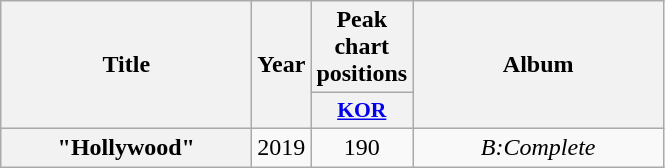<table class="wikitable plainrowheaders" style="text-align:center;">
<tr>
<th scope="col" rowspan="2" style="width:10em;">Title</th>
<th scope="col" rowspan="2" style="width:2em;">Year</th>
<th scope="col" colspan="1">Peak<br>chart<br>positions</th>
<th scope="col" rowspan="2" style="width:10em;">Album</th>
</tr>
<tr>
<th scope="col" style="width:2.8em;font-size:90%;"><a href='#'>KOR</a><br></th>
</tr>
<tr>
<th scope="row">"Hollywood"</th>
<td>2019</td>
<td>190</td>
<td><em>B:Complete</em><br></td>
</tr>
</table>
